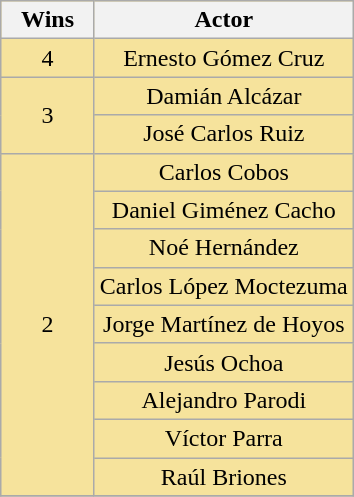<table class="wikitable" rowspan=2 style="text-align: center; background: #f6e39c">
<tr>
<th scope="col" width="55">Wins</th>
<th scope="col" align="center">Actor</th>
</tr>
<tr>
<td rowspan=1 style="text-align:center;">4</td>
<td>Ernesto Gómez Cruz</td>
</tr>
<tr>
<td rowspan=2 style="text-align:center;">3</td>
<td>Damián Alcázar</td>
</tr>
<tr>
<td>José Carlos Ruiz</td>
</tr>
<tr>
<td rowspan=9 style="text-align:center;">2</td>
<td>Carlos Cobos</td>
</tr>
<tr>
<td>Daniel Giménez Cacho</td>
</tr>
<tr>
<td>Noé Hernández</td>
</tr>
<tr>
<td>Carlos López Moctezuma</td>
</tr>
<tr>
<td>Jorge Martínez de Hoyos</td>
</tr>
<tr>
<td>Jesús Ochoa</td>
</tr>
<tr>
<td>Alejandro Parodi</td>
</tr>
<tr>
<td>Víctor Parra</td>
</tr>
<tr>
<td>Raúl Briones</td>
</tr>
<tr>
</tr>
</table>
